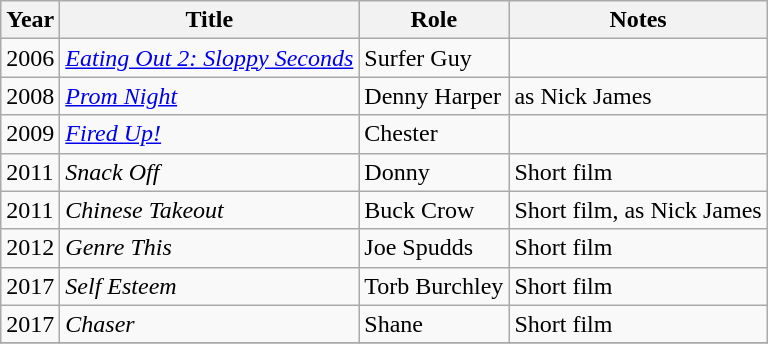<table class="wikitable sortable">
<tr>
<th>Year</th>
<th>Title</th>
<th>Role</th>
<th class="unsortable">Notes</th>
</tr>
<tr>
<td>2006</td>
<td><em><a href='#'>Eating Out 2: Sloppy Seconds</a></em></td>
<td>Surfer Guy</td>
<td></td>
</tr>
<tr>
<td>2008</td>
<td><em><a href='#'>Prom Night</a></em></td>
<td>Denny Harper</td>
<td>as Nick James</td>
</tr>
<tr>
<td>2009</td>
<td><em><a href='#'>Fired Up!</a></em></td>
<td>Chester</td>
<td></td>
</tr>
<tr>
<td>2011</td>
<td><em>Snack Off</em></td>
<td>Donny</td>
<td>Short film</td>
</tr>
<tr>
<td>2011</td>
<td><em>Chinese Takeout</em></td>
<td>Buck Crow</td>
<td>Short film, as Nick James</td>
</tr>
<tr>
<td>2012</td>
<td><em>Genre This</em></td>
<td>Joe Spudds</td>
<td>Short film</td>
</tr>
<tr>
<td>2017</td>
<td><em>Self Esteem</em></td>
<td>Torb Burchley</td>
<td>Short film</td>
</tr>
<tr>
<td>2017</td>
<td><em>Chaser</em></td>
<td>Shane</td>
<td>Short film</td>
</tr>
<tr>
</tr>
</table>
